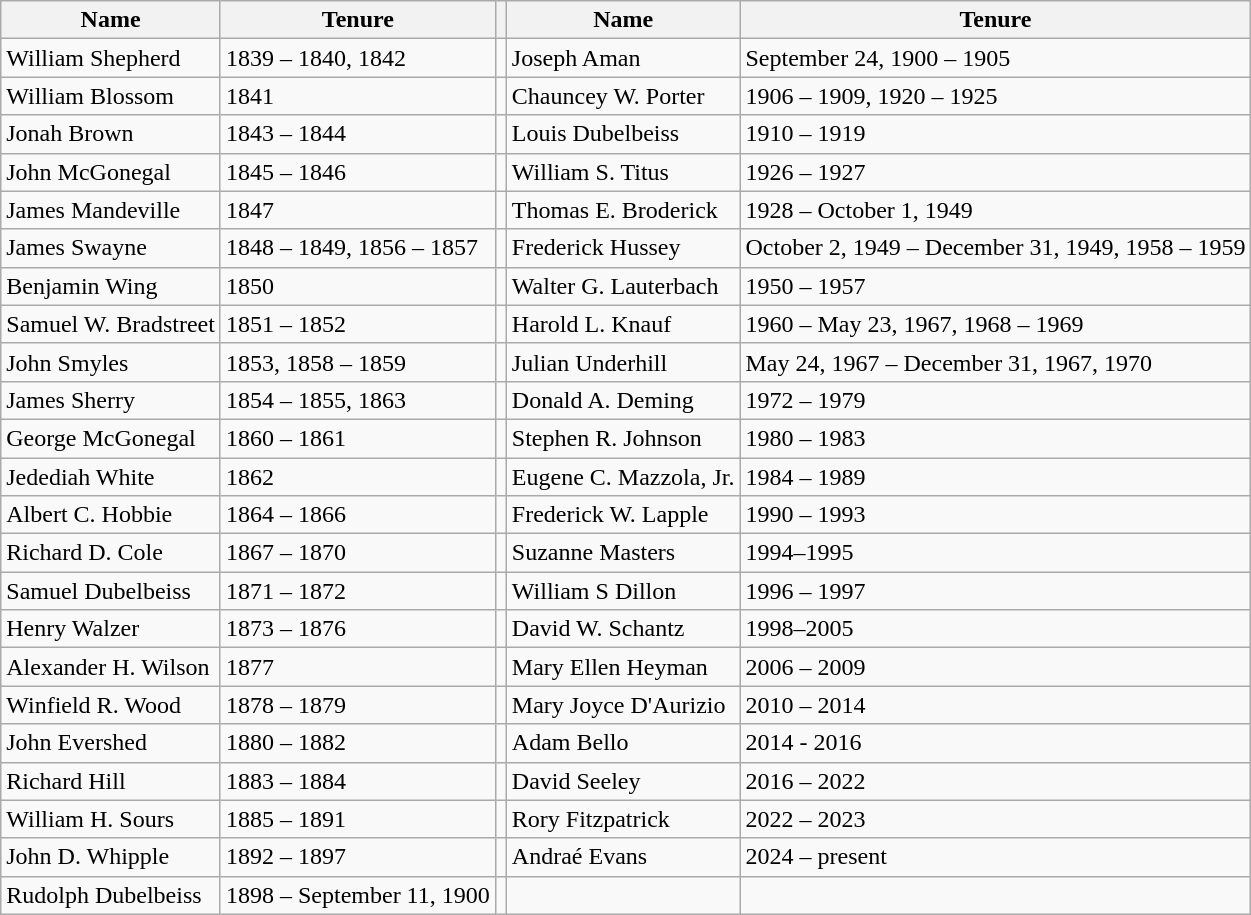<table class="wikitable">
<tr>
<th>Name</th>
<th>Tenure</th>
<th></th>
<th>Name</th>
<th>Tenure</th>
</tr>
<tr>
<td>William Shepherd</td>
<td>1839 – 1840, 1842</td>
<td></td>
<td>Joseph Aman</td>
<td>September 24, 1900 – 1905</td>
</tr>
<tr>
<td>William Blossom</td>
<td>1841</td>
<td></td>
<td>Chauncey W. Porter</td>
<td>1906 – 1909, 1920 – 1925</td>
</tr>
<tr>
<td>Jonah Brown</td>
<td>1843 – 1844</td>
<td></td>
<td>Louis Dubelbeiss</td>
<td>1910 – 1919</td>
</tr>
<tr>
<td>John McGonegal</td>
<td>1845 – 1846</td>
<td></td>
<td>William S. Titus</td>
<td>1926 – 1927</td>
</tr>
<tr>
<td>James Mandeville</td>
<td>1847</td>
<td></td>
<td>Thomas E. Broderick</td>
<td>1928 – October 1, 1949</td>
</tr>
<tr>
<td>James Swayne</td>
<td>1848 – 1849, 1856 – 1857</td>
<td></td>
<td>Frederick Hussey</td>
<td>October 2, 1949 – December 31, 1949, 1958 – 1959</td>
</tr>
<tr>
<td>Benjamin Wing</td>
<td>1850</td>
<td></td>
<td>Walter G. Lauterbach</td>
<td>1950 – 1957</td>
</tr>
<tr>
<td>Samuel W. Bradstreet</td>
<td>1851 – 1852</td>
<td></td>
<td>Harold L. Knauf</td>
<td>1960 – May 23, 1967, 1968 – 1969</td>
</tr>
<tr>
<td>John Smyles</td>
<td>1853, 1858 – 1859</td>
<td></td>
<td>Julian Underhill</td>
<td>May 24, 1967 – December 31, 1967, 1970</td>
</tr>
<tr>
<td>James Sherry</td>
<td>1854 – 1855, 1863</td>
<td></td>
<td>Donald A. Deming</td>
<td>1972 – 1979</td>
</tr>
<tr>
<td>George McGonegal</td>
<td>1860 – 1861</td>
<td></td>
<td>Stephen R. Johnson</td>
<td>1980 – 1983</td>
</tr>
<tr>
<td>Jedediah White</td>
<td>1862</td>
<td></td>
<td>Eugene C. Mazzola, Jr.</td>
<td>1984 – 1989</td>
</tr>
<tr>
<td>Albert C. Hobbie</td>
<td>1864 – 1866</td>
<td></td>
<td>Frederick W. Lapple</td>
<td>1990 – 1993</td>
</tr>
<tr>
<td>Richard D. Cole</td>
<td>1867 – 1870</td>
<td></td>
<td>Suzanne Masters</td>
<td>1994–1995</td>
</tr>
<tr>
<td>Samuel Dubelbeiss</td>
<td>1871 – 1872</td>
<td></td>
<td>William S Dillon</td>
<td>1996 – 1997</td>
</tr>
<tr>
<td>Henry Walzer</td>
<td>1873 – 1876</td>
<td></td>
<td>David W. Schantz</td>
<td>1998–2005</td>
</tr>
<tr>
<td>Alexander H. Wilson</td>
<td>1877</td>
<td></td>
<td>Mary Ellen Heyman</td>
<td>2006 – 2009</td>
</tr>
<tr>
<td>Winfield R. Wood</td>
<td>1878 – 1879</td>
<td></td>
<td>Mary Joyce D'Aurizio</td>
<td>2010 – 2014</td>
</tr>
<tr>
<td>John Evershed</td>
<td>1880 – 1882</td>
<td></td>
<td>Adam Bello</td>
<td>2014 - 2016</td>
</tr>
<tr>
<td>Richard Hill</td>
<td>1883 – 1884</td>
<td></td>
<td>David Seeley</td>
<td>2016 – 2022</td>
</tr>
<tr>
<td>William H. Sours</td>
<td>1885 – 1891</td>
<td></td>
<td>Rory Fitzpatrick</td>
<td>2022 – 2023</td>
</tr>
<tr>
<td>John D. Whipple</td>
<td>1892 – 1897</td>
<td></td>
<td>Andraé Evans</td>
<td>2024 – present</td>
</tr>
<tr>
<td>Rudolph Dubelbeiss</td>
<td>1898 – September 11, 1900</td>
<td></td>
<td></td>
</tr>
</table>
